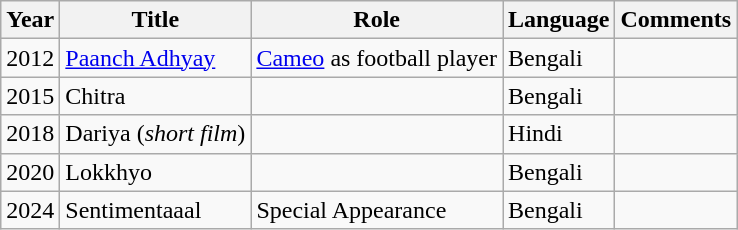<table class="wikitable">
<tr>
<th>Year</th>
<th>Title</th>
<th>Role</th>
<th>Language</th>
<th>Comments</th>
</tr>
<tr>
<td>2012</td>
<td><a href='#'>Paanch Adhyay</a></td>
<td><a href='#'>Cameo</a> as football player</td>
<td>Bengali</td>
<td></td>
</tr>
<tr>
<td>2015</td>
<td>Chitra</td>
<td></td>
<td>Bengali</td>
<td></td>
</tr>
<tr>
<td>2018</td>
<td>Dariya (<em>short film</em>)</td>
<td></td>
<td>Hindi</td>
<td></td>
</tr>
<tr>
<td>2020</td>
<td>Lokkhyo</td>
<td></td>
<td>Bengali</td>
<td></td>
</tr>
<tr>
<td>2024</td>
<td>Sentimentaaal</td>
<td>Special Appearance</td>
<td>Bengali</td>
<td></td>
</tr>
</table>
